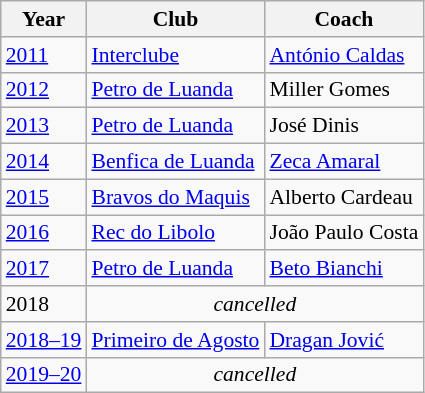<table class="wikitable" style="font-size:90%;">
<tr>
<th>Year</th>
<th>Club</th>
<th>Coach</th>
</tr>
<tr>
<td><a href='#'>2011</a></td>
<td><a href='#'>Interclube</a></td>
<td> <a href='#'>António Caldas</a></td>
</tr>
<tr>
<td><a href='#'>2012</a></td>
<td><a href='#'>Petro de Luanda</a></td>
<td> Miller Gomes</td>
</tr>
<tr>
<td><a href='#'>2013</a></td>
<td><a href='#'>Petro de Luanda</a></td>
<td> José Dinis</td>
</tr>
<tr>
<td><a href='#'>2014</a></td>
<td><a href='#'>Benfica de Luanda</a></td>
<td> <a href='#'>Zeca Amaral</a></td>
</tr>
<tr>
<td><a href='#'>2015</a></td>
<td><a href='#'>Bravos do Maquis</a></td>
<td> Alberto Cardeau</td>
</tr>
<tr>
<td><a href='#'>2016</a></td>
<td><a href='#'>Rec do Libolo</a></td>
<td> João Paulo Costa</td>
</tr>
<tr>
<td><a href='#'>2017</a></td>
<td><a href='#'>Petro de Luanda</a></td>
<td> <a href='#'>Beto Bianchi</a></td>
</tr>
<tr>
<td>2018</td>
<td align=center colspan=2><em>cancelled</em></td>
</tr>
<tr>
<td><a href='#'>2018–19</a></td>
<td><a href='#'>Primeiro de Agosto</a></td>
<td> <a href='#'>Dragan Jović</a></td>
</tr>
<tr>
<td><a href='#'>2019–20</a></td>
<td align=center colspan=2><em>cancelled</em></td>
</tr>
</table>
